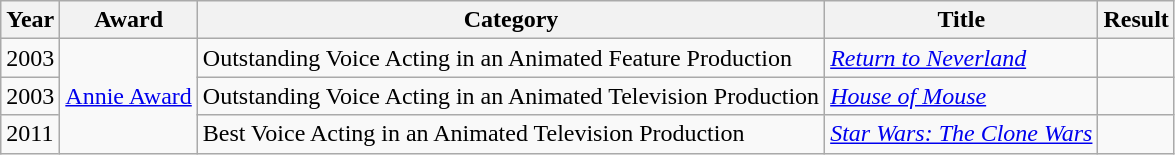<table class="wikitable sortable">
<tr>
<th>Year</th>
<th>Award</th>
<th>Category</th>
<th>Title</th>
<th>Result</th>
</tr>
<tr>
<td>2003</td>
<td rowspan="3"><a href='#'>Annie Award</a></td>
<td>Outstanding Voice Acting in an Animated Feature Production</td>
<td><em><a href='#'>Return to Neverland</a></em></td>
<td></td>
</tr>
<tr>
<td>2003</td>
<td>Outstanding Voice Acting in an Animated Television Production</td>
<td><em><a href='#'>House of Mouse</a></em></td>
<td></td>
</tr>
<tr>
<td>2011</td>
<td>Best Voice Acting in an Animated Television Production</td>
<td><em><a href='#'>Star Wars: The Clone Wars</a></em></td>
<td></td>
</tr>
</table>
